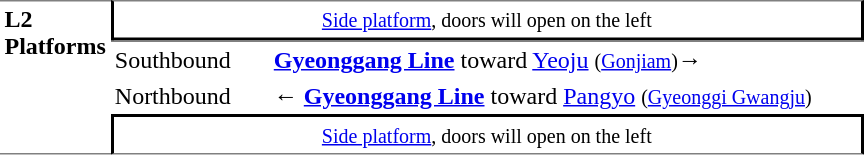<table table border=0 cellspacing=0 cellpadding=3>
<tr>
<td style="border-top:solid 1px gray;border-bottom:solid 1px gray;" width=50 rowspan=10 valign=top><strong>L2<br>Platforms</strong></td>
<td style="border-top:solid 1px gray;border-right:solid 2px black;border-left:solid 2px black;border-bottom:solid 2px black;text-align:center;" colspan=2><small><a href='#'>Side platform</a>, doors will open on the left</small></td>
</tr>
<tr>
<td style="border-bottom:solid 0px gray;border-top:solid 1px gray;" width=100>Southbound</td>
<td style="border-bottom:solid 0px gray;border-top:solid 1px gray;" width=390> <a href='#'><span><strong>Gyeonggang Line</strong></span></a> toward <a href='#'>Yeoju</a> <small>(<a href='#'>Gonjiam</a>)</small>→</td>
</tr>
<tr>
<td>Northbound</td>
<td>← <a href='#'><span><strong>Gyeonggang Line</strong></span></a> toward <a href='#'>Pangyo</a> <small>(<a href='#'>Gyeonggi Gwangju</a>)</small></td>
</tr>
<tr>
<td style="border-top:solid 2px black;border-right:solid 2px black;border-left:solid 2px black;border-bottom:solid 1px gray;text-align:center;" colspan=2><small><a href='#'>Side platform</a>, doors will open on the left</small></td>
</tr>
</table>
